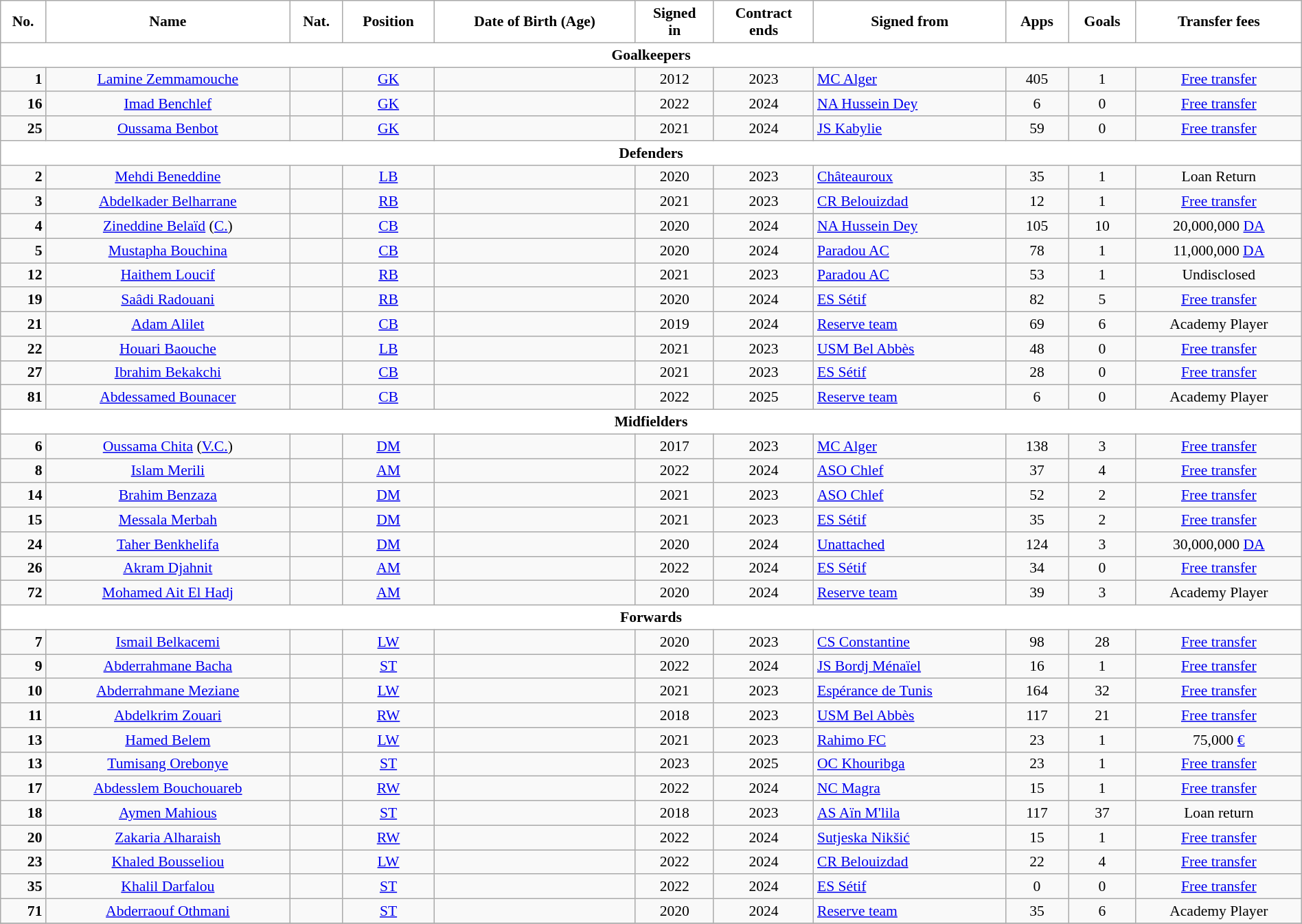<table class="wikitable" style="text-align:center; font-size:90%; width:100%">
<tr>
<th style="background:white; color:black; text-align:center;">No.</th>
<th style="background:white; color:black; text-align:center;">Name</th>
<th style="background:white; color:black; text-align:center;">Nat.</th>
<th style="background:white; color:black; text-align:center;">Position</th>
<th style="background:white; color:black; text-align:center;">Date of Birth (Age)</th>
<th style="background:white; color:black; text-align:center;">Signed<br>in</th>
<th style="background:white; color:black; text-align:center;">Contract<br>ends</th>
<th style="background:white; color:black; text-align:center;">Signed from</th>
<th style="background:white; color:black; text-align:center;">Apps</th>
<th style="background:white; color:black; text-align:center;">Goals</th>
<th style="background:white; color:black; text-align:center;">Transfer fees</th>
</tr>
<tr>
<th colspan="12" style="background:white; color:black; text-align:center">Goalkeepers</th>
</tr>
<tr>
<td style="text-align:right"><strong>1</strong></td>
<td><a href='#'>Lamine Zemmamouche</a></td>
<td></td>
<td><a href='#'>GK</a></td>
<td></td>
<td>2012</td>
<td>2023</td>
<td style="text-align:left"> <a href='#'>MC Alger</a></td>
<td>405</td>
<td>1</td>
<td><a href='#'>Free transfer</a></td>
</tr>
<tr>
<td style="text-align:right"><strong>16</strong></td>
<td><a href='#'>Imad Benchlef</a></td>
<td></td>
<td><a href='#'>GK</a></td>
<td></td>
<td>2022</td>
<td>2024</td>
<td style="text-align:left"> <a href='#'>NA Hussein Dey</a></td>
<td>6</td>
<td>0</td>
<td><a href='#'>Free transfer</a></td>
</tr>
<tr>
<td style="text-align:right"><strong>25</strong></td>
<td><a href='#'>Oussama Benbot</a></td>
<td></td>
<td><a href='#'>GK</a></td>
<td></td>
<td>2021</td>
<td>2024</td>
<td style="text-align:left"> <a href='#'>JS Kabylie</a></td>
<td>59</td>
<td>0</td>
<td><a href='#'>Free transfer</a></td>
</tr>
<tr>
<th colspan="12" style="background:white; color:black; text-align:center">Defenders</th>
</tr>
<tr>
<td style="text-align:right"><strong>2</strong></td>
<td><a href='#'>Mehdi Beneddine</a></td>
<td></td>
<td><a href='#'>LB</a></td>
<td></td>
<td>2020</td>
<td>2023</td>
<td style="text-align:left"> <a href='#'>Châteauroux</a></td>
<td>35</td>
<td>1</td>
<td>Loan Return</td>
</tr>
<tr>
<td style="text-align:right"><strong>3</strong></td>
<td><a href='#'>Abdelkader Belharrane</a></td>
<td></td>
<td><a href='#'>RB</a></td>
<td></td>
<td>2021</td>
<td>2023</td>
<td style="text-align:left"> <a href='#'>CR Belouizdad</a></td>
<td>12</td>
<td>1</td>
<td><a href='#'>Free transfer</a></td>
</tr>
<tr>
<td style="text-align:right"><strong>4</strong></td>
<td><a href='#'>Zineddine Belaïd</a> (<a href='#'>C.</a>)</td>
<td></td>
<td><a href='#'>CB</a></td>
<td></td>
<td>2020</td>
<td>2024</td>
<td style="text-align:left"> <a href='#'>NA Hussein Dey</a></td>
<td>105</td>
<td>10</td>
<td>20,000,000 <a href='#'>DA</a></td>
</tr>
<tr>
<td style="text-align:right"><strong>5</strong></td>
<td><a href='#'>Mustapha Bouchina</a></td>
<td></td>
<td><a href='#'>CB</a></td>
<td></td>
<td>2020</td>
<td>2024</td>
<td style="text-align:left"> <a href='#'>Paradou AC</a></td>
<td>78</td>
<td>1</td>
<td>11,000,000 <a href='#'>DA</a></td>
</tr>
<tr>
<td style="text-align:right"><strong>12</strong></td>
<td><a href='#'>Haithem Loucif</a></td>
<td></td>
<td><a href='#'>RB</a></td>
<td></td>
<td>2021</td>
<td>2023</td>
<td style="text-align:left"> <a href='#'>Paradou AC</a></td>
<td>53</td>
<td>1</td>
<td>Undisclosed</td>
</tr>
<tr>
<td style="text-align:right"><strong>19</strong></td>
<td><a href='#'>Saâdi Radouani</a></td>
<td></td>
<td><a href='#'>RB</a></td>
<td></td>
<td>2020</td>
<td>2024</td>
<td style="text-align:left"> <a href='#'>ES Sétif</a></td>
<td>82</td>
<td>5</td>
<td><a href='#'>Free transfer</a></td>
</tr>
<tr>
<td style="text-align:right"><strong>21</strong></td>
<td><a href='#'>Adam Alilet</a></td>
<td></td>
<td><a href='#'>CB</a></td>
<td></td>
<td>2019</td>
<td>2024</td>
<td style="text-align:left"> <a href='#'>Reserve team</a></td>
<td>69</td>
<td>6</td>
<td>Academy Player</td>
</tr>
<tr>
<td style="text-align:right"><strong>22</strong></td>
<td><a href='#'>Houari Baouche</a></td>
<td></td>
<td><a href='#'>LB</a></td>
<td></td>
<td>2021</td>
<td>2023</td>
<td style="text-align:left"> <a href='#'>USM Bel Abbès</a></td>
<td>48</td>
<td>0</td>
<td><a href='#'>Free transfer</a></td>
</tr>
<tr>
<td style="text-align:right"><strong>27</strong></td>
<td><a href='#'>Ibrahim Bekakchi</a></td>
<td></td>
<td><a href='#'>CB</a></td>
<td></td>
<td>2021</td>
<td>2023</td>
<td style="text-align:left"> <a href='#'>ES Sétif</a></td>
<td>28</td>
<td>0</td>
<td><a href='#'>Free transfer</a></td>
</tr>
<tr>
<td style="text-align:right"><strong>81</strong></td>
<td><a href='#'>Abdessamed Bounacer</a></td>
<td></td>
<td><a href='#'>CB</a></td>
<td></td>
<td>2022</td>
<td>2025</td>
<td style="text-align:left"> <a href='#'>Reserve team</a></td>
<td>6</td>
<td>0</td>
<td>Academy Player</td>
</tr>
<tr>
<th colspan="12" style="background:white; color:black; text-align:center">Midfielders</th>
</tr>
<tr>
<td style="text-align:right"><strong>6</strong></td>
<td><a href='#'>Oussama Chita</a> (<a href='#'>V.C.</a>)</td>
<td></td>
<td><a href='#'>DM</a></td>
<td></td>
<td>2017</td>
<td>2023</td>
<td style="text-align:left"> <a href='#'>MC Alger</a></td>
<td>138</td>
<td>3</td>
<td><a href='#'>Free transfer</a></td>
</tr>
<tr>
<td style="text-align:right"><strong>8</strong></td>
<td><a href='#'>Islam Merili</a></td>
<td></td>
<td><a href='#'>AM</a></td>
<td></td>
<td>2022</td>
<td>2024</td>
<td style="text-align:left"> <a href='#'>ASO Chlef</a></td>
<td>37</td>
<td>4</td>
<td><a href='#'>Free transfer</a></td>
</tr>
<tr>
<td style="text-align:right"><strong>14</strong></td>
<td><a href='#'>Brahim Benzaza</a></td>
<td></td>
<td><a href='#'>DM</a></td>
<td></td>
<td>2021</td>
<td>2023</td>
<td style="text-align:left"> <a href='#'>ASO Chlef</a></td>
<td>52</td>
<td>2</td>
<td><a href='#'>Free transfer</a></td>
</tr>
<tr>
<td style="text-align:right"><strong>15</strong></td>
<td><a href='#'>Messala Merbah</a></td>
<td></td>
<td><a href='#'>DM</a></td>
<td></td>
<td>2021</td>
<td>2023</td>
<td style="text-align:left"> <a href='#'>ES Sétif</a></td>
<td>35</td>
<td>2</td>
<td><a href='#'>Free transfer</a></td>
</tr>
<tr>
<td style="text-align:right"><strong>24</strong></td>
<td><a href='#'>Taher Benkhelifa</a></td>
<td></td>
<td><a href='#'>DM</a></td>
<td></td>
<td>2020</td>
<td>2024</td>
<td style="text-align:left"><a href='#'>Unattached</a></td>
<td>124</td>
<td>3</td>
<td>30,000,000 <a href='#'>DA</a></td>
</tr>
<tr>
<td style="text-align:right"><strong>26</strong></td>
<td><a href='#'>Akram Djahnit</a></td>
<td></td>
<td><a href='#'>AM</a></td>
<td></td>
<td>2022</td>
<td>2024</td>
<td style="text-align:left"> <a href='#'>ES Sétif</a></td>
<td>34</td>
<td>0</td>
<td><a href='#'>Free transfer</a></td>
</tr>
<tr>
<td style="text-align:right"><strong>72</strong></td>
<td><a href='#'>Mohamed Ait El Hadj</a></td>
<td></td>
<td><a href='#'>AM</a></td>
<td></td>
<td>2020</td>
<td>2024</td>
<td style="text-align:left"> <a href='#'>Reserve team</a></td>
<td>39</td>
<td>3</td>
<td>Academy Player</td>
</tr>
<tr>
<th colspan="12" style="background:white; color:black; text-align:center">Forwards</th>
</tr>
<tr>
<td style="text-align:right"><strong>7</strong></td>
<td><a href='#'>Ismail Belkacemi</a></td>
<td></td>
<td><a href='#'>LW</a></td>
<td></td>
<td>2020</td>
<td>2023</td>
<td style="text-align:left"> <a href='#'>CS Constantine</a></td>
<td>98</td>
<td>28</td>
<td><a href='#'>Free transfer</a></td>
</tr>
<tr>
<td style="text-align:right"><strong>9</strong></td>
<td><a href='#'>Abderrahmane Bacha</a></td>
<td></td>
<td><a href='#'>ST</a></td>
<td></td>
<td>2022</td>
<td>2024</td>
<td style="text-align:left"> <a href='#'>JS Bordj Ménaïel</a></td>
<td>16</td>
<td>1</td>
<td><a href='#'>Free transfer</a></td>
</tr>
<tr>
<td style="text-align:right"><strong>10</strong></td>
<td><a href='#'>Abderrahmane Meziane</a></td>
<td></td>
<td><a href='#'>LW</a></td>
<td></td>
<td>2021</td>
<td>2023</td>
<td style="text-align:left"> <a href='#'>Espérance de Tunis</a></td>
<td>164</td>
<td>32</td>
<td><a href='#'>Free transfer</a></td>
</tr>
<tr>
<td style="text-align:right"><strong>11</strong></td>
<td><a href='#'>Abdelkrim Zouari</a></td>
<td></td>
<td><a href='#'>RW</a></td>
<td></td>
<td>2018</td>
<td>2023</td>
<td style="text-align:left"> <a href='#'>USM Bel Abbès</a></td>
<td>117</td>
<td>21</td>
<td><a href='#'>Free transfer</a></td>
</tr>
<tr>
<td style="text-align:right"><strong>13</strong></td>
<td><a href='#'>Hamed Belem</a></td>
<td></td>
<td><a href='#'>LW</a></td>
<td></td>
<td>2021</td>
<td>2023</td>
<td style="text-align:left"> <a href='#'>Rahimo FC</a></td>
<td>23</td>
<td>1</td>
<td>75,000 <a href='#'>€</a></td>
</tr>
<tr>
<td style="text-align:right"><strong>13</strong></td>
<td><a href='#'>Tumisang Orebonye</a></td>
<td></td>
<td><a href='#'>ST</a></td>
<td></td>
<td>2023</td>
<td>2025</td>
<td style="text-align:left"> <a href='#'>OC Khouribga</a></td>
<td>23</td>
<td>1</td>
<td><a href='#'>Free transfer</a></td>
</tr>
<tr>
<td style="text-align:right"><strong>17</strong></td>
<td><a href='#'>Abdesslem Bouchouareb</a></td>
<td></td>
<td><a href='#'>RW</a></td>
<td></td>
<td>2022</td>
<td>2024</td>
<td style="text-align:left"> <a href='#'>NC Magra</a></td>
<td>15</td>
<td>1</td>
<td><a href='#'>Free transfer</a></td>
</tr>
<tr>
<td style="text-align:right"><strong>18</strong></td>
<td><a href='#'>Aymen Mahious</a></td>
<td></td>
<td><a href='#'>ST</a></td>
<td></td>
<td>2018</td>
<td>2023</td>
<td style="text-align:left"> <a href='#'>AS Aïn M'lila</a></td>
<td>117</td>
<td>37</td>
<td>Loan return</td>
</tr>
<tr>
<td style="text-align:right"><strong>20</strong></td>
<td><a href='#'>Zakaria Alharaish</a></td>
<td></td>
<td><a href='#'>RW</a></td>
<td></td>
<td>2022</td>
<td>2024</td>
<td style="text-align:left"> <a href='#'>Sutjeska Nikšić</a></td>
<td>15</td>
<td>1</td>
<td><a href='#'>Free transfer</a></td>
</tr>
<tr>
<td style="text-align:right"><strong>23</strong></td>
<td><a href='#'>Khaled Bousseliou</a></td>
<td></td>
<td><a href='#'>LW</a></td>
<td></td>
<td>2022</td>
<td>2024</td>
<td style="text-align:left"> <a href='#'>CR Belouizdad</a></td>
<td>22</td>
<td>4</td>
<td><a href='#'>Free transfer</a></td>
</tr>
<tr>
<td style="text-align:right"><strong>35</strong></td>
<td><a href='#'>Khalil Darfalou</a></td>
<td></td>
<td><a href='#'>ST</a></td>
<td></td>
<td>2022</td>
<td>2024</td>
<td style="text-align:left"> <a href='#'>ES Sétif</a></td>
<td>0</td>
<td>0</td>
<td><a href='#'>Free transfer</a></td>
</tr>
<tr>
<td style="text-align:right"><strong>71</strong></td>
<td><a href='#'>Abderraouf Othmani</a></td>
<td></td>
<td><a href='#'>ST</a></td>
<td></td>
<td>2020</td>
<td>2024</td>
<td style="text-align:left"> <a href='#'>Reserve team</a></td>
<td>35</td>
<td>6</td>
<td>Academy Player</td>
</tr>
<tr>
</tr>
</table>
